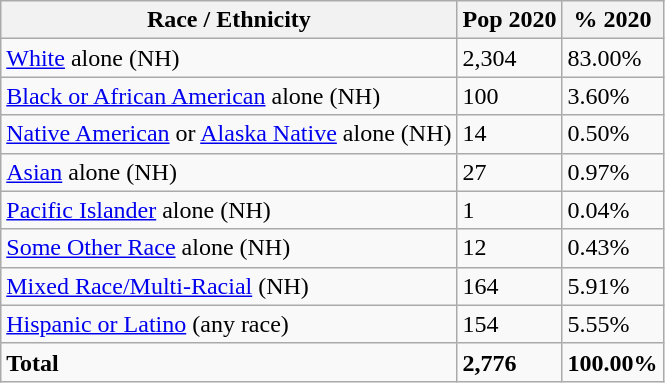<table class="wikitable">
<tr>
<th>Race / Ethnicity</th>
<th>Pop 2020</th>
<th>% 2020</th>
</tr>
<tr>
<td><a href='#'>White</a> alone (NH)</td>
<td>2,304</td>
<td>83.00%</td>
</tr>
<tr>
<td><a href='#'>Black or African American</a> alone (NH)</td>
<td>100</td>
<td>3.60%</td>
</tr>
<tr>
<td><a href='#'>Native American</a> or <a href='#'>Alaska Native</a> alone (NH)</td>
<td>14</td>
<td>0.50%</td>
</tr>
<tr>
<td><a href='#'>Asian</a> alone (NH)</td>
<td>27</td>
<td>0.97%</td>
</tr>
<tr>
<td><a href='#'>Pacific Islander</a> alone (NH)</td>
<td>1</td>
<td>0.04%</td>
</tr>
<tr>
<td><a href='#'>Some Other Race</a> alone (NH)</td>
<td>12</td>
<td>0.43%</td>
</tr>
<tr>
<td><a href='#'>Mixed Race/Multi-Racial</a> (NH)</td>
<td>164</td>
<td>5.91%</td>
</tr>
<tr>
<td><a href='#'>Hispanic or Latino</a> (any race)</td>
<td>154</td>
<td>5.55%</td>
</tr>
<tr>
<td><strong>Total</strong></td>
<td><strong>2,776</strong></td>
<td><strong>100.00%</strong></td>
</tr>
</table>
